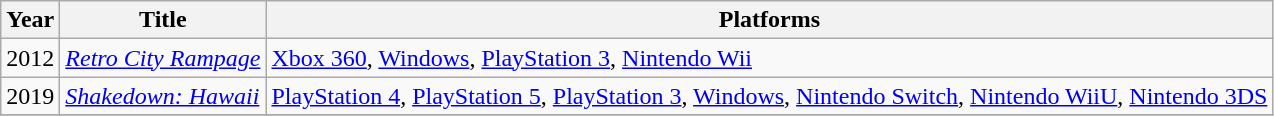<table class="wikitable sortable">
<tr>
<th>Year</th>
<th>Title</th>
<th>Platforms</th>
</tr>
<tr>
<td>2012</td>
<td><em><a href='#'>Retro City Rampage</a></em></td>
<td><a href='#'>Xbox 360</a>, <a href='#'>Windows</a>, <a href='#'>PlayStation 3</a>, <a href='#'>Nintendo Wii</a></td>
</tr>
<tr>
<td>2019</td>
<td><em><a href='#'>Shakedown: Hawaii</a></em></td>
<td><a href='#'>PlayStation 4</a>, <a href='#'>PlayStation 5</a>, <a href='#'>PlayStation 3</a>, <a href='#'>Windows</a>, <a href='#'>Nintendo Switch</a>, <a href='#'>Nintendo WiiU</a>, <a href='#'>Nintendo 3DS</a></td>
</tr>
<tr>
</tr>
</table>
